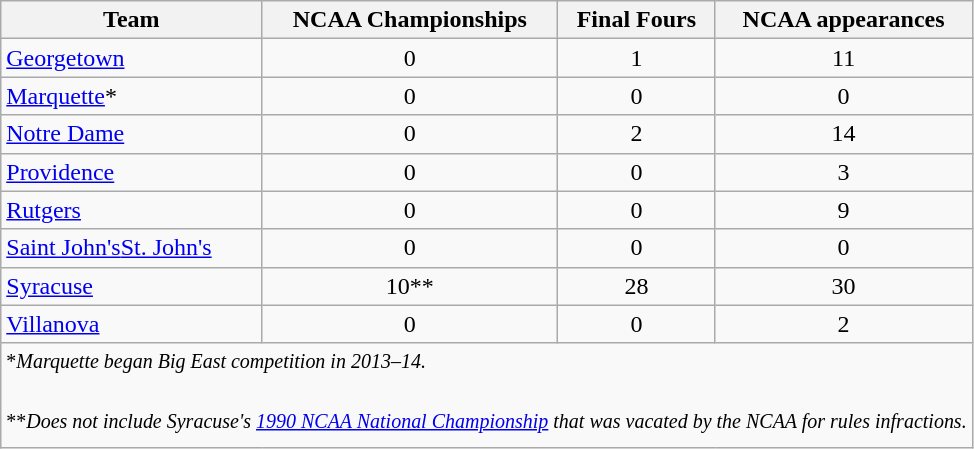<table class="sortable wikitable">
<tr>
<th>Team</th>
<th>NCAA Championships</th>
<th>Final Fours</th>
<th>NCAA appearances</th>
</tr>
<tr>
<td><a href='#'>Georgetown</a></td>
<td style ="text-align:center">0</td>
<td style ="text-align:center">1</td>
<td style ="text-align:center">11</td>
</tr>
<tr>
<td><a href='#'>Marquette</a>*</td>
<td style ="text-align:center">0</td>
<td style ="text-align:center">0</td>
<td style ="text-align:center">0</td>
</tr>
<tr>
<td><a href='#'>Notre Dame</a></td>
<td style ="text-align:center">0</td>
<td style ="text-align:center">2</td>
<td style ="text-align:center">14</td>
</tr>
<tr>
<td><a href='#'>Providence</a></td>
<td style ="text-align:center">0</td>
<td style ="text-align:center">0</td>
<td style ="text-align:center">3</td>
</tr>
<tr>
<td><a href='#'>Rutgers</a></td>
<td style ="text-align:center">0</td>
<td style ="text-align:center">0</td>
<td style ="text-align:center">9</td>
</tr>
<tr>
<td><a href='#'><span>Saint John's</span>St. John's</a></td>
<td style ="text-align:center">0</td>
<td style ="text-align:center">0</td>
<td style ="text-align:center">0</td>
</tr>
<tr>
<td><a href='#'>Syracuse</a></td>
<td style ="text-align:center">10**</td>
<td style ="text-align:center">28</td>
<td style ="text-align:center">30</td>
</tr>
<tr>
<td><a href='#'>Villanova</a></td>
<td style ="text-align:center">0</td>
<td style ="text-align:center">0</td>
<td style ="text-align:center">2</td>
</tr>
<tr class="sortbottom">
<td colspan=4><sup>*<em>Marquette began Big East competition in 2013–14.</em></sup><br><br><sup>**<em>Does not include Syracuse's <a href='#'>1990 NCAA National Championship</a> that was vacated by the NCAA for rules infractions.</em></sup></td>
</tr>
</table>
